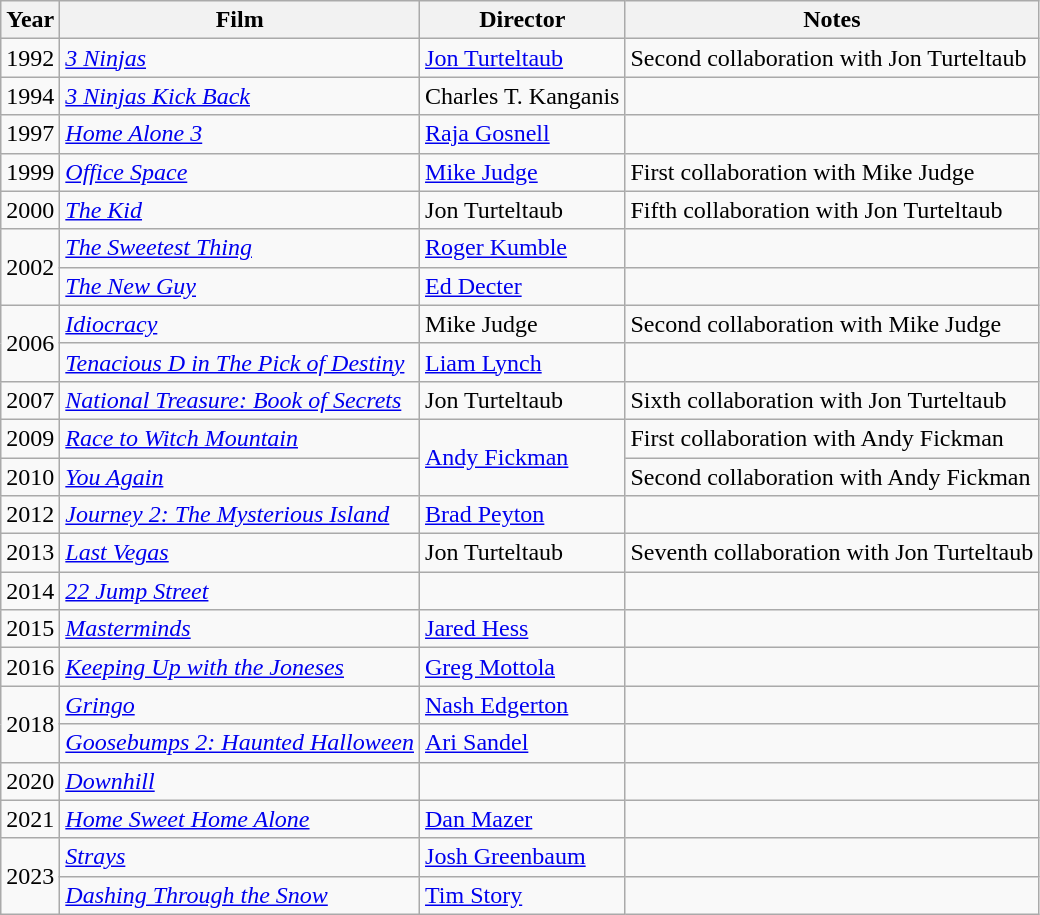<table class="wikitable">
<tr>
<th>Year</th>
<th>Film</th>
<th>Director</th>
<th>Notes</th>
</tr>
<tr>
<td>1992</td>
<td><em><a href='#'>3 Ninjas</a></em></td>
<td><a href='#'>Jon Turteltaub</a></td>
<td>Second collaboration with Jon Turteltaub</td>
</tr>
<tr>
<td>1994</td>
<td><em><a href='#'>3 Ninjas Kick Back</a></em></td>
<td>Charles T. Kanganis</td>
<td></td>
</tr>
<tr>
<td>1997</td>
<td><em><a href='#'>Home Alone 3</a></em></td>
<td><a href='#'>Raja Gosnell</a></td>
<td></td>
</tr>
<tr>
<td>1999</td>
<td><em><a href='#'>Office Space</a></em></td>
<td><a href='#'>Mike Judge</a></td>
<td>First collaboration with Mike Judge</td>
</tr>
<tr>
<td>2000</td>
<td><em><a href='#'>The Kid</a></em></td>
<td>Jon Turteltaub</td>
<td>Fifth collaboration with Jon Turteltaub</td>
</tr>
<tr>
<td rowspan=2>2002</td>
<td><em><a href='#'>The Sweetest Thing</a></em></td>
<td><a href='#'>Roger Kumble</a></td>
<td></td>
</tr>
<tr>
<td><em><a href='#'>The New Guy</a></em></td>
<td><a href='#'>Ed Decter</a></td>
<td></td>
</tr>
<tr>
<td rowspan=2>2006</td>
<td><em><a href='#'>Idiocracy</a></em></td>
<td>Mike Judge</td>
<td>Second collaboration with Mike Judge</td>
</tr>
<tr>
<td><em><a href='#'>Tenacious D in The Pick of Destiny</a></em></td>
<td><a href='#'>Liam Lynch</a></td>
<td></td>
</tr>
<tr>
<td>2007</td>
<td><em><a href='#'>National Treasure: Book of Secrets</a></em></td>
<td>Jon Turteltaub</td>
<td>Sixth collaboration with Jon Turteltaub</td>
</tr>
<tr>
<td>2009</td>
<td><em><a href='#'>Race to Witch Mountain</a></em></td>
<td rowspan=2><a href='#'>Andy Fickman</a></td>
<td>First collaboration with Andy Fickman</td>
</tr>
<tr>
<td>2010</td>
<td><em><a href='#'>You Again</a></em></td>
<td>Second collaboration with Andy Fickman</td>
</tr>
<tr>
<td>2012</td>
<td><em><a href='#'>Journey 2: The Mysterious Island</a></em></td>
<td><a href='#'>Brad Peyton</a></td>
<td></td>
</tr>
<tr>
<td>2013</td>
<td><em><a href='#'>Last Vegas</a></em></td>
<td>Jon Turteltaub</td>
<td>Seventh collaboration with Jon Turteltaub</td>
</tr>
<tr>
<td>2014</td>
<td><em><a href='#'>22 Jump Street</a></em></td>
<td></td>
<td></td>
</tr>
<tr>
<td>2015</td>
<td><em><a href='#'>Masterminds</a></em></td>
<td><a href='#'>Jared Hess</a></td>
<td></td>
</tr>
<tr>
<td>2016</td>
<td><em><a href='#'>Keeping Up with the Joneses</a></em></td>
<td><a href='#'>Greg Mottola</a></td>
<td></td>
</tr>
<tr>
<td rowspan=2>2018</td>
<td><em><a href='#'>Gringo</a></em></td>
<td><a href='#'>Nash Edgerton</a></td>
<td></td>
</tr>
<tr>
<td><em><a href='#'>Goosebumps 2: Haunted Halloween</a></em></td>
<td><a href='#'>Ari Sandel</a></td>
<td></td>
</tr>
<tr>
<td>2020</td>
<td><em><a href='#'>Downhill</a></em></td>
<td></td>
<td></td>
</tr>
<tr>
<td>2021</td>
<td><em><a href='#'>Home Sweet Home Alone</a></em></td>
<td><a href='#'>Dan Mazer</a></td>
<td></td>
</tr>
<tr>
<td rowspan=2>2023</td>
<td><em><a href='#'>Strays</a></em></td>
<td><a href='#'>Josh Greenbaum</a></td>
<td></td>
</tr>
<tr>
<td><em><a href='#'>Dashing Through the Snow</a></em></td>
<td><a href='#'>Tim Story</a></td>
<td></td>
</tr>
</table>
